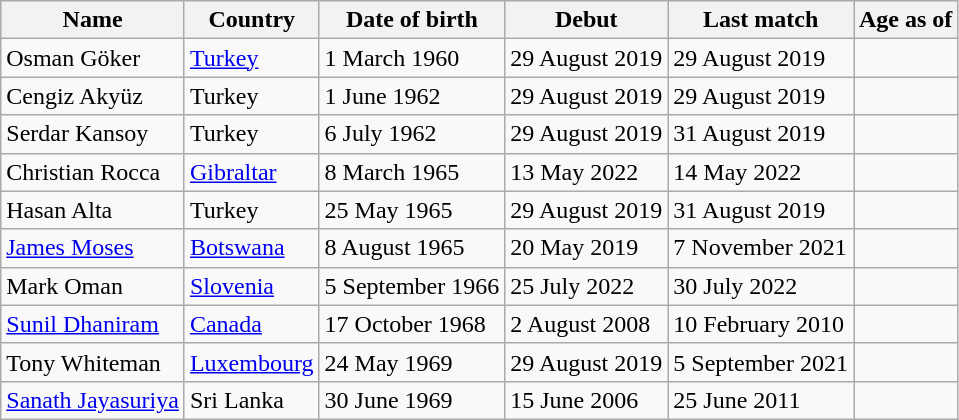<table class="wikitable sortable">
<tr>
<th>Name</th>
<th>Country</th>
<th>Date of birth</th>
<th>Debut</th>
<th>Last match</th>
<th>Age as of </th>
</tr>
<tr>
<td>Osman Göker</td>
<td><a href='#'>Turkey</a></td>
<td>1 March 1960</td>
<td>29 August 2019</td>
<td>29 August 2019</td>
<td></td>
</tr>
<tr>
<td>Cengiz Akyüz</td>
<td>Turkey</td>
<td>1 June 1962</td>
<td>29 August 2019</td>
<td>29 August 2019</td>
<td></td>
</tr>
<tr>
<td>Serdar Kansoy</td>
<td>Turkey</td>
<td>6 July 1962</td>
<td>29 August 2019</td>
<td>31 August 2019</td>
<td></td>
</tr>
<tr>
<td>Christian Rocca</td>
<td><a href='#'>Gibraltar</a></td>
<td>8 March 1965</td>
<td>13 May 2022</td>
<td>14 May 2022</td>
<td></td>
</tr>
<tr>
<td>Hasan Alta</td>
<td>Turkey</td>
<td>25 May 1965</td>
<td>29 August 2019</td>
<td>31 August 2019</td>
<td></td>
</tr>
<tr>
<td><a href='#'>James Moses</a></td>
<td><a href='#'>Botswana</a></td>
<td>8 August 1965</td>
<td>20 May 2019</td>
<td>7 November 2021</td>
<td></td>
</tr>
<tr>
<td>Mark Oman</td>
<td><a href='#'>Slovenia</a></td>
<td>5 September 1966</td>
<td>25 July 2022</td>
<td>30 July 2022</td>
<td></td>
</tr>
<tr>
<td><a href='#'>Sunil Dhaniram</a></td>
<td><a href='#'>Canada</a></td>
<td>17 October 1968</td>
<td>2 August 2008</td>
<td>10 February 2010</td>
<td></td>
</tr>
<tr>
<td>Tony Whiteman</td>
<td><a href='#'>Luxembourg</a></td>
<td>24 May 1969</td>
<td>29 August 2019</td>
<td>5 September 2021</td>
<td></td>
</tr>
<tr>
<td><a href='#'>Sanath Jayasuriya</a></td>
<td>Sri Lanka</td>
<td>30 June 1969</td>
<td>15 June 2006</td>
<td>25 June 2011</td>
<td></td>
</tr>
</table>
